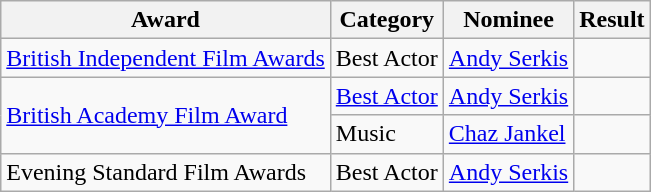<table class="wikitable sortable plainrowheaders">
<tr>
<th>Award</th>
<th>Category</th>
<th>Nominee</th>
<th>Result</th>
</tr>
<tr>
<td><a href='#'>British Independent Film Awards</a></td>
<td>Best Actor</td>
<td><a href='#'>Andy Serkis</a></td>
<td></td>
</tr>
<tr>
<td rowspan=2><a href='#'>British Academy Film Award</a></td>
<td><a href='#'>Best Actor</a></td>
<td><a href='#'>Andy Serkis</a></td>
<td></td>
</tr>
<tr>
<td>Music</td>
<td><a href='#'>Chaz Jankel</a></td>
<td></td>
</tr>
<tr>
<td>Evening Standard Film Awards</td>
<td>Best Actor</td>
<td><a href='#'>Andy Serkis</a></td>
<td></td>
</tr>
</table>
